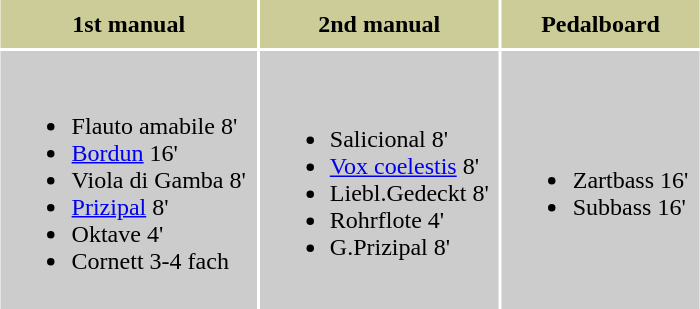<table style="margin:0 auto" cellpadding="7">
<tr>
<th style="background-color:#cccc99;">1st manual</th>
<th style="background-color:#cccc99;">2nd manual</th>
<th style="background-color:#cccc99;">Pedalboard</th>
</tr>
<tr>
<td style="background-color:#cccccc;"><br><ul><li>Flauto amabile 8'</li><li><a href='#'>Bordun</a> 16'</li><li>Viola di Gamba 8'</li><li><a href='#'>Prizipal</a> 8'</li><li>Oktave 4'</li><li>Cornett 3-4 fach</li></ul></td>
<td style="background-color:#cccccc;"><br><ul><li>Salicional 8'</li><li><a href='#'>Vox coelestis</a> 8'</li><li>Liebl.Gedeckt 8'</li><li>Rohrflote 4'</li><li>G.Prizipal 8'</li></ul></td>
<td style="background-color:#cccccc;"><br><ul><li>Zartbass 16'</li><li>Subbass 16'</li></ul></td>
</tr>
</table>
